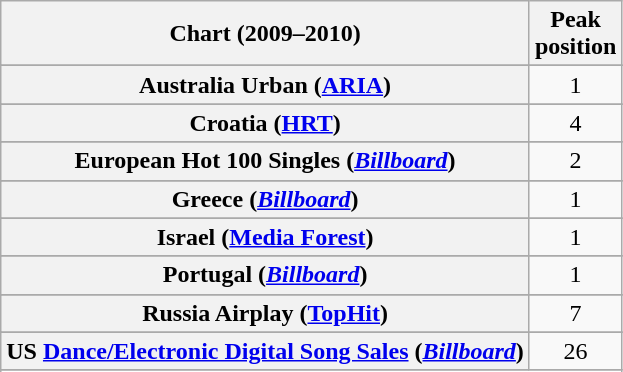<table class="wikitable sortable plainrowheaders" style="text-align:center">
<tr>
<th scope="col">Chart (2009–2010)</th>
<th scope="col">Peak<br>position</th>
</tr>
<tr>
</tr>
<tr>
<th scope="row">Australia Urban (<a href='#'>ARIA</a>)</th>
<td>1</td>
</tr>
<tr>
</tr>
<tr>
</tr>
<tr>
</tr>
<tr>
</tr>
<tr>
</tr>
<tr>
</tr>
<tr>
<th scope="row">Croatia (<a href='#'>HRT</a>)</th>
<td>4</td>
</tr>
<tr>
</tr>
<tr>
<th scope="row">European Hot 100 Singles (<em><a href='#'>Billboard</a></em>)</th>
<td>2</td>
</tr>
<tr>
</tr>
<tr>
</tr>
<tr>
</tr>
<tr>
<th scope="row">Greece (<em><a href='#'>Billboard</a></em>)</th>
<td>1</td>
</tr>
<tr>
</tr>
<tr>
</tr>
<tr>
<th scope="row">Israel (<a href='#'>Media Forest</a>)</th>
<td>1</td>
</tr>
<tr>
</tr>
<tr>
</tr>
<tr>
</tr>
<tr>
<th scope="row">Portugal (<em><a href='#'>Billboard</a></em>)</th>
<td>1</td>
</tr>
<tr>
</tr>
<tr>
</tr>
<tr>
<th scope="row">Russia Airplay (<a href='#'>TopHit</a>)</th>
<td>7</td>
</tr>
<tr>
</tr>
<tr>
</tr>
<tr>
</tr>
<tr>
</tr>
<tr>
</tr>
<tr>
<th scope="row">US <a href='#'>Dance/Electronic Digital Song Sales</a> (<em><a href='#'>Billboard</a></em>)</th>
<td>26</td>
</tr>
<tr>
</tr>
<tr>
</tr>
</table>
